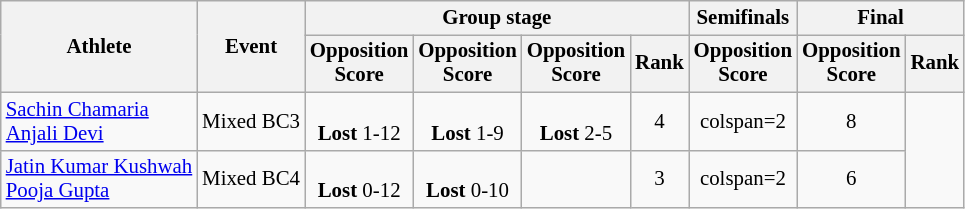<table class="wikitable" style="text-align:center; font-size:87%">
<tr>
<th rowspan="2">Athlete</th>
<th rowspan="2">Event</th>
<th colspan="4">Group stage</th>
<th>Semifinals</th>
<th colspan="2">Final</th>
</tr>
<tr>
<th>Opposition<br>Score</th>
<th>Opposition<br>Score</th>
<th>Opposition<br>Score</th>
<th>Rank</th>
<th>Opposition<br>Score</th>
<th>Opposition<br>Score</th>
<th>Rank</th>
</tr>
<tr>
<td align="left"><a href='#'>Sachin Chamaria</a><br><a href='#'>Anjali Devi</a></td>
<td>Mixed BC3</td>
<td><br><strong>Lost</strong> 1-12</td>
<td><br><strong>Lost</strong> 1-9</td>
<td><br><strong>Lost</strong> 2-5</td>
<td>4</td>
<td>colspan=2 </td>
<td>8</td>
</tr>
<tr>
<td align="left"><a href='#'>Jatin Kumar Kushwah</a><br><a href='#'>Pooja Gupta</a></td>
<td>Mixed BC4</td>
<td><br><strong>Lost</strong> 0-12</td>
<td><br><strong>Lost</strong> 0-10</td>
<td></td>
<td>3</td>
<td>colspan=2 </td>
<td>6</td>
</tr>
</table>
